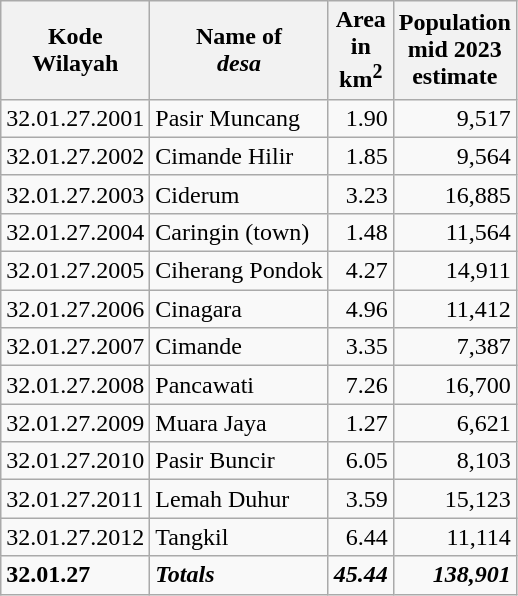<table class="wikitable">
<tr>
<th>Kode <br>Wilayah</th>
<th>Name of <br> <em>desa</em></th>
<th>Area <br>in <br>km<sup>2</sup></th>
<th>Population<br>mid 2023<br>estimate</th>
</tr>
<tr>
<td>32.01.27.2001</td>
<td>Pasir Muncang</td>
<td align="right">1.90</td>
<td align="right">9,517</td>
</tr>
<tr>
<td>32.01.27.2002</td>
<td>Cimande Hilir</td>
<td align="right">1.85</td>
<td align="right">9,564</td>
</tr>
<tr>
<td>32.01.27.2003</td>
<td>Ciderum</td>
<td align="right">3.23</td>
<td align="right">16,885</td>
</tr>
<tr>
<td>32.01.27.2004</td>
<td>Caringin (town)</td>
<td align="right">1.48</td>
<td align="right">11,564</td>
</tr>
<tr>
<td>32.01.27.2005</td>
<td>Ciherang Pondok</td>
<td align="right">4.27</td>
<td align="right">14,911</td>
</tr>
<tr>
<td>32.01.27.2006</td>
<td>Cinagara</td>
<td align="right">4.96</td>
<td align="right">11,412</td>
</tr>
<tr>
<td>32.01.27.2007</td>
<td>Cimande</td>
<td align="right">3.35</td>
<td align="right">7,387</td>
</tr>
<tr>
<td>32.01.27.2008</td>
<td>Pancawati</td>
<td align="right">7.26</td>
<td align="right">16,700</td>
</tr>
<tr>
<td>32.01.27.2009</td>
<td>Muara Jaya</td>
<td align="right">1.27</td>
<td align="right">6,621</td>
</tr>
<tr>
<td>32.01.27.2010</td>
<td>Pasir Buncir</td>
<td align="right">6.05</td>
<td align="right">8,103</td>
</tr>
<tr>
<td>32.01.27.2011</td>
<td>Lemah Duhur</td>
<td align="right">3.59</td>
<td align="right">15,123</td>
</tr>
<tr>
<td>32.01.27.2012</td>
<td>Tangkil</td>
<td align="right">6.44</td>
<td align="right">11,114</td>
</tr>
<tr>
<td><strong>32.01.27</strong></td>
<td><strong><em>Totals</em></strong></td>
<td align="right"><strong><em>45.44</em></strong></td>
<td align="right"><strong><em>138,901</em></strong></td>
</tr>
</table>
